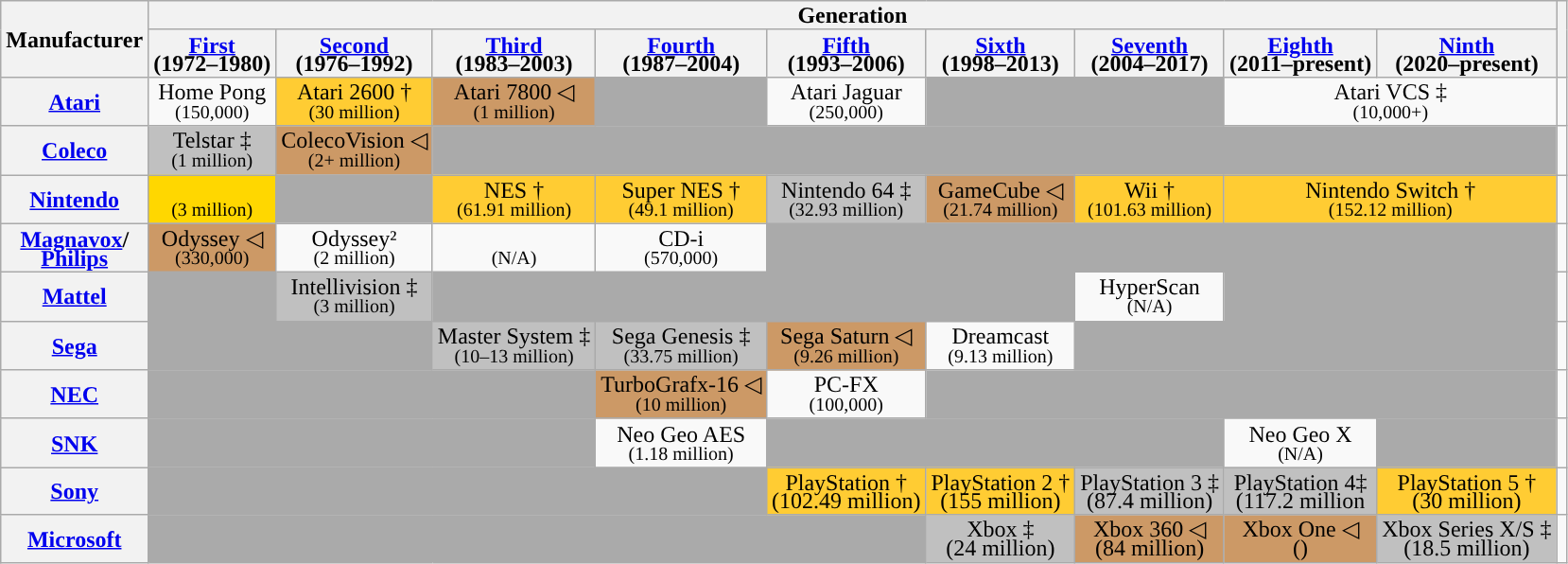<table class="wikitable" style="text-align:center; width:auto; line-height:13px;">
<tr>
<th rowspan="2" scope="col">Manufacturer</th>
<th colspan="9" scope="col">Generation</th>
<th rowspan="2" scope="col"></th>
</tr>
<tr>
<th scope="col"><a href='#'>First</a><br><span>(1972–1980)</span></th>
<th scope="col"><a href='#'>Second</a><br><span>(1976–1992)</span></th>
<th scope="col"><a href='#'>Third</a><br><span>(1983–2003)</span></th>
<th scope="col"><a href='#'>Fourth</a><br><span>(1987–2004)</span></th>
<th scope="col"><a href='#'>Fifth</a><br><span>(1993–2006)</span></th>
<th scope="col"><a href='#'>Sixth</a><br><span>(1998–2013)</span></th>
<th scope="col"><a href='#'>Seventh</a><br><span>(2004–2017)</span></th>
<th scope="col"><a href='#'>Eighth</a><br><span>(2011–present)</span></th>
<th scope="col"><a href='#'>Ninth</a><br><span>(2020–present)</span></th>
</tr>
<tr>
<th><a href='#'>Atari</a></th>
<td>Home Pong<br><small>(150,000)</small></td>
<td style="background:#FC3;">Atari 2600 †<br><small>(30 million)</small></td>
<td style="background:#C96">Atari 7800 ◁<br><small>(1 million)</small></td>
<td bgcolor="#AAA"></td>
<td>Atari Jaguar<br><small>(250,000)</small></td>
<td bgcolor="#AAA" colspan=2></td>
<td style="#AAA" colspan=2>Atari VCS ‡<br><small>(10,000+)</small></td>
<td></td>
</tr>
<tr>
<th><a href='#'>Coleco</a></th>
<td style="background:silver;">Telstar ‡<br><small>(1 million)</small></td>
<td style="background:#C96">ColecoVision ◁<br><small>(2+ million)</small></td>
<td bgcolor="#AAA" colspan=7></td>
<td></td>
</tr>
<tr>
<th><a href='#'>Nintendo</a></th>
<td style="background:gold;"><br><small>(3 million)</small></td>
<td bgcolor="#AAA"></td>
<td style="background:#FC3;">NES †<br><small>(61.91 million)</small></td>
<td style="background:#FC3;">Super NES †<br><small>(49.1 million)</small></td>
<td style="background:silver;">Nintendo 64 ‡<br><small>(32.93 million)</small></td>
<td style="background:#C96">GameCube ◁<br><small>(21.74 million)</small></td>
<td style="background:#FC3;">Wii †<br><small>(101.63 million)</small></td>
<td style="background:#FC3;" colspan=2>Nintendo Switch †<br><small>(152.12 million)</small></td>
<td></td>
</tr>
<tr>
<th><a href='#'>Magnavox</a>/<br><a href='#'>Philips</a></th>
<td style="background:#C96">Odyssey ◁<br><small>(330,000)</small></td>
<td>Odyssey²<br><small>(2 million)</small></td>
<td><br><small>(N/A)</small></td>
<td>CD-i<br><small>(570,000)</small></td>
<td bgcolor="#AAA" colspan=5></td>
<td></td>
</tr>
<tr>
<th><a href='#'>Mattel</a></th>
<td bgcolor="#AAA"></td>
<td style="background:silver;">Intellivision ‡<br><small>(3 million)</small></td>
<td bgcolor="#AAA" colspan=4></td>
<td>HyperScan<br><small>(N/A)</small></td>
<td bgcolor="#AAA" colspan=2></td>
<td></td>
</tr>
<tr>
<th><a href='#'>Sega</a></th>
<td bgcolor="#AAA" colspan=2></td>
<td style="background:silver;">Master System ‡<br><small>(10–13 million)</small></td>
<td style="background:silver;">Sega Genesis ‡<br><small>(33.75 million)</small></td>
<td style="background:#C96">Sega Saturn ◁<br><small>(9.26 million)</small></td>
<td>Dreamcast<br><small>(9.13 million)</small></td>
<td bgcolor="#AAA" colspan=3></td>
<td></td>
</tr>
<tr>
<th><a href='#'>NEC</a></th>
<td bgcolor="#AAA" colspan=3></td>
<td style="background:#C96">TurboGrafx-16 ◁<br><small>(10 million)</small></td>
<td>PC-FX<br><small>(100,000)</small></td>
<td bgcolor="#AAA" colspan=4></td>
<td></td>
</tr>
<tr>
<th><a href='#'>SNK</a></th>
<td bgcolor="#AAA" colspan=3></td>
<td style="#AAA">Neo Geo AES <br><small>(1.18 million)</small></td>
<td bgcolor="#AAA" colspan=3></td>
<td style="#AAA">Neo Geo X <br><small>(N/A)</small></td>
<td bgcolor="#AAA" colspan=1></td>
<td></td>
</tr>
<tr>
<th><a href='#'>Sony</a></th>
<td bgcolor="#AAA" colspan=4></td>
<td style="background:#FC3;">PlayStation †<br>(102.49 million)</td>
<td style="background:#FC3;">PlayStation 2 †<br>(155 million)</td>
<td style="background:silver">PlayStation 3 ‡<br>(87.4 million)</td>
<td style="background:silver">PlayStation 4‡ <br>(117.2 million</td>
<td style="background:#FC3;">PlayStation 5 †<br>(30 million)</td>
<td></td>
</tr>
<tr>
<th><a href='#'>Microsoft</a></th>
<td bgcolor="#AAA" colspan=5></td>
<td style="background:silver;">Xbox ‡<br>(24 million)</td>
<td style="background:#C96;">Xbox 360 ◁<br>(84 million)</td>
<td style="background:#C96;">Xbox One ◁<br>()</td>
<td style="background:silver;">Xbox Series X/S ‡<br>(18.5 million)</td>
<td></td>
</tr>
</table>
